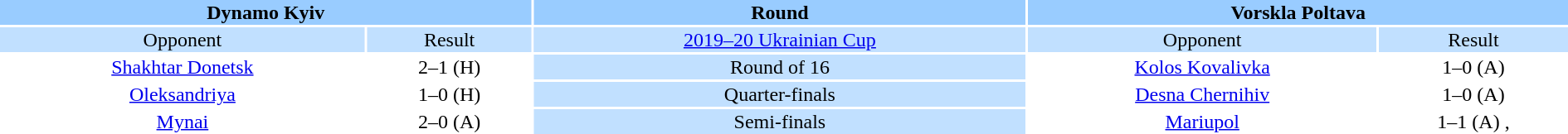<table width="100%" style="text-align:center">
<tr valign=top bgcolor=#99ccff>
<th colspan=2 style="width:1*">Dynamo Kyiv</th>
<th><strong>Round</strong></th>
<th colspan=2 style="width:1*">Vorskla Poltava</th>
</tr>
<tr valign=top bgcolor=#c1e0ff>
<td>Opponent</td>
<td>Result</td>
<td bgcolor=#c1e0ff><a href='#'>2019–20 Ukrainian Cup</a></td>
<td>Opponent</td>
<td>Result</td>
</tr>
<tr>
<td><a href='#'>Shakhtar Donetsk</a></td>
<td>2–1 (H) </td>
<td bgcolor=#c1e0ff>Round of 16</td>
<td><a href='#'>Kolos Kovalivka</a></td>
<td>1–0 (A)</td>
</tr>
<tr>
<td><a href='#'>Oleksandriya</a></td>
<td>1–0 (H) </td>
<td bgcolor=#c1e0ff>Quarter-finals</td>
<td><a href='#'>Desna Chernihiv</a></td>
<td>1–0 (A)</td>
</tr>
<tr>
<td><a href='#'>Mynai</a></td>
<td>2–0 (A)</td>
<td bgcolor=#c1e0ff>Semi-finals</td>
<td><a href='#'>Mariupol</a></td>
<td>1–1 (A) , </td>
</tr>
</table>
